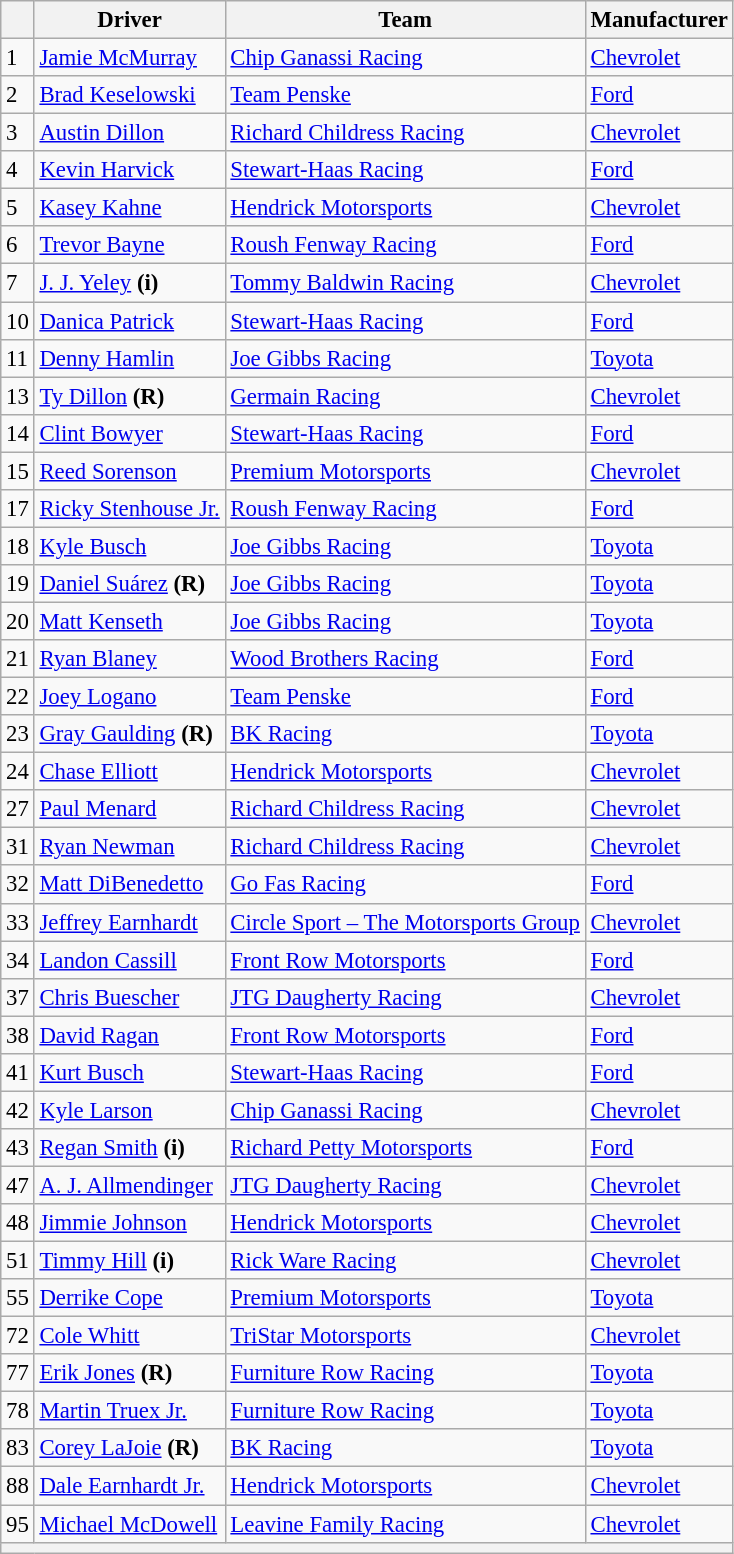<table class="wikitable" style="font-size:95%">
<tr>
<th></th>
<th>Driver</th>
<th>Team</th>
<th>Manufacturer</th>
</tr>
<tr>
<td>1</td>
<td><a href='#'>Jamie McMurray</a></td>
<td><a href='#'>Chip Ganassi Racing</a></td>
<td><a href='#'>Chevrolet</a></td>
</tr>
<tr>
<td>2</td>
<td><a href='#'>Brad Keselowski</a></td>
<td><a href='#'>Team Penske</a></td>
<td><a href='#'>Ford</a></td>
</tr>
<tr>
<td>3</td>
<td><a href='#'>Austin Dillon</a></td>
<td><a href='#'>Richard Childress Racing</a></td>
<td><a href='#'>Chevrolet</a></td>
</tr>
<tr>
<td>4</td>
<td><a href='#'>Kevin Harvick</a></td>
<td><a href='#'>Stewart-Haas Racing</a></td>
<td><a href='#'>Ford</a></td>
</tr>
<tr>
<td>5</td>
<td><a href='#'>Kasey Kahne</a></td>
<td><a href='#'>Hendrick Motorsports</a></td>
<td><a href='#'>Chevrolet</a></td>
</tr>
<tr>
<td>6</td>
<td><a href='#'>Trevor Bayne</a></td>
<td><a href='#'>Roush Fenway Racing</a></td>
<td><a href='#'>Ford</a></td>
</tr>
<tr>
<td>7</td>
<td><a href='#'>J. J. Yeley</a> <strong>(i)</strong></td>
<td><a href='#'>Tommy Baldwin Racing</a></td>
<td><a href='#'>Chevrolet</a></td>
</tr>
<tr>
<td>10</td>
<td><a href='#'>Danica Patrick</a></td>
<td><a href='#'>Stewart-Haas Racing</a></td>
<td><a href='#'>Ford</a></td>
</tr>
<tr>
<td>11</td>
<td><a href='#'>Denny Hamlin</a></td>
<td><a href='#'>Joe Gibbs Racing</a></td>
<td><a href='#'>Toyota</a></td>
</tr>
<tr>
<td>13</td>
<td><a href='#'>Ty Dillon</a> <strong>(R)</strong></td>
<td><a href='#'>Germain Racing</a></td>
<td><a href='#'>Chevrolet</a></td>
</tr>
<tr>
<td>14</td>
<td><a href='#'>Clint Bowyer</a></td>
<td><a href='#'>Stewart-Haas Racing</a></td>
<td><a href='#'>Ford</a></td>
</tr>
<tr>
<td>15</td>
<td><a href='#'>Reed Sorenson</a></td>
<td><a href='#'>Premium Motorsports</a></td>
<td><a href='#'>Chevrolet</a></td>
</tr>
<tr>
<td>17</td>
<td><a href='#'>Ricky Stenhouse Jr.</a></td>
<td><a href='#'>Roush Fenway Racing</a></td>
<td><a href='#'>Ford</a></td>
</tr>
<tr>
<td>18</td>
<td><a href='#'>Kyle Busch</a></td>
<td><a href='#'>Joe Gibbs Racing</a></td>
<td><a href='#'>Toyota</a></td>
</tr>
<tr>
<td>19</td>
<td><a href='#'>Daniel Suárez</a> <strong>(R)</strong></td>
<td><a href='#'>Joe Gibbs Racing</a></td>
<td><a href='#'>Toyota</a></td>
</tr>
<tr>
<td>20</td>
<td><a href='#'>Matt Kenseth</a></td>
<td><a href='#'>Joe Gibbs Racing</a></td>
<td><a href='#'>Toyota</a></td>
</tr>
<tr>
<td>21</td>
<td><a href='#'>Ryan Blaney</a></td>
<td><a href='#'>Wood Brothers Racing</a></td>
<td><a href='#'>Ford</a></td>
</tr>
<tr>
<td>22</td>
<td><a href='#'>Joey Logano</a></td>
<td><a href='#'>Team Penske</a></td>
<td><a href='#'>Ford</a></td>
</tr>
<tr>
<td>23</td>
<td><a href='#'>Gray Gaulding</a> <strong>(R)</strong></td>
<td><a href='#'>BK Racing</a></td>
<td><a href='#'>Toyota</a></td>
</tr>
<tr>
<td>24</td>
<td><a href='#'>Chase Elliott</a></td>
<td><a href='#'>Hendrick Motorsports</a></td>
<td><a href='#'>Chevrolet</a></td>
</tr>
<tr>
<td>27</td>
<td><a href='#'>Paul Menard</a></td>
<td><a href='#'>Richard Childress Racing</a></td>
<td><a href='#'>Chevrolet</a></td>
</tr>
<tr>
<td>31</td>
<td><a href='#'>Ryan Newman</a></td>
<td><a href='#'>Richard Childress Racing</a></td>
<td><a href='#'>Chevrolet</a></td>
</tr>
<tr>
<td>32</td>
<td><a href='#'>Matt DiBenedetto</a></td>
<td><a href='#'>Go Fas Racing</a></td>
<td><a href='#'>Ford</a></td>
</tr>
<tr>
<td>33</td>
<td><a href='#'>Jeffrey Earnhardt</a></td>
<td><a href='#'>Circle Sport – The Motorsports Group</a></td>
<td><a href='#'>Chevrolet</a></td>
</tr>
<tr>
<td>34</td>
<td><a href='#'>Landon Cassill</a></td>
<td><a href='#'>Front Row Motorsports</a></td>
<td><a href='#'>Ford</a></td>
</tr>
<tr>
<td>37</td>
<td><a href='#'>Chris Buescher</a></td>
<td><a href='#'>JTG Daugherty Racing</a></td>
<td><a href='#'>Chevrolet</a></td>
</tr>
<tr>
<td>38</td>
<td><a href='#'>David Ragan</a></td>
<td><a href='#'>Front Row Motorsports</a></td>
<td><a href='#'>Ford</a></td>
</tr>
<tr>
<td>41</td>
<td><a href='#'>Kurt Busch</a></td>
<td><a href='#'>Stewart-Haas Racing</a></td>
<td><a href='#'>Ford</a></td>
</tr>
<tr>
<td>42</td>
<td><a href='#'>Kyle Larson</a></td>
<td><a href='#'>Chip Ganassi Racing</a></td>
<td><a href='#'>Chevrolet</a></td>
</tr>
<tr>
<td>43</td>
<td><a href='#'>Regan Smith</a> <strong>(i)</strong></td>
<td><a href='#'>Richard Petty Motorsports</a></td>
<td><a href='#'>Ford</a></td>
</tr>
<tr>
<td>47</td>
<td><a href='#'>A. J. Allmendinger</a></td>
<td><a href='#'>JTG Daugherty Racing</a></td>
<td><a href='#'>Chevrolet</a></td>
</tr>
<tr>
<td>48</td>
<td><a href='#'>Jimmie Johnson</a></td>
<td><a href='#'>Hendrick Motorsports</a></td>
<td><a href='#'>Chevrolet</a></td>
</tr>
<tr>
<td>51</td>
<td><a href='#'>Timmy Hill</a> <strong>(i)</strong></td>
<td><a href='#'>Rick Ware Racing</a></td>
<td><a href='#'>Chevrolet</a></td>
</tr>
<tr>
<td>55</td>
<td><a href='#'>Derrike Cope</a></td>
<td><a href='#'>Premium Motorsports</a></td>
<td><a href='#'>Toyota</a></td>
</tr>
<tr>
<td>72</td>
<td><a href='#'>Cole Whitt</a></td>
<td><a href='#'>TriStar Motorsports</a></td>
<td><a href='#'>Chevrolet</a></td>
</tr>
<tr>
<td>77</td>
<td><a href='#'>Erik Jones</a> <strong>(R)</strong></td>
<td><a href='#'>Furniture Row Racing</a></td>
<td><a href='#'>Toyota</a></td>
</tr>
<tr>
<td>78</td>
<td><a href='#'>Martin Truex Jr.</a></td>
<td><a href='#'>Furniture Row Racing</a></td>
<td><a href='#'>Toyota</a></td>
</tr>
<tr>
<td>83</td>
<td><a href='#'>Corey LaJoie</a> <strong>(R)</strong></td>
<td><a href='#'>BK Racing</a></td>
<td><a href='#'>Toyota</a></td>
</tr>
<tr>
<td>88</td>
<td><a href='#'>Dale Earnhardt Jr.</a></td>
<td><a href='#'>Hendrick Motorsports</a></td>
<td><a href='#'>Chevrolet</a></td>
</tr>
<tr>
<td>95</td>
<td><a href='#'>Michael McDowell</a></td>
<td><a href='#'>Leavine Family Racing</a></td>
<td><a href='#'>Chevrolet</a></td>
</tr>
<tr>
<th colspan="4"></th>
</tr>
</table>
